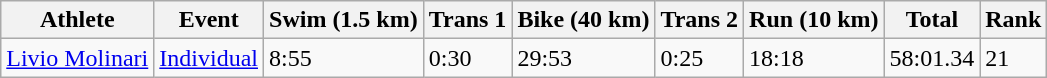<table class="wikitable" border="1">
<tr>
<th>Athlete</th>
<th>Event</th>
<th>Swim (1.5 km)</th>
<th>Trans 1</th>
<th>Bike (40 km)</th>
<th>Trans 2</th>
<th>Run (10 km)</th>
<th>Total</th>
<th>Rank</th>
</tr>
<tr>
<td><a href='#'>Livio Molinari</a></td>
<td><a href='#'>Individual</a></td>
<td>8:55</td>
<td>0:30</td>
<td>29:53</td>
<td>0:25</td>
<td>18:18</td>
<td>58:01.34</td>
<td>21</td>
</tr>
</table>
